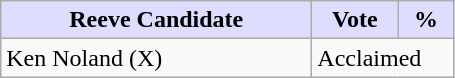<table class="wikitable">
<tr>
<th style="background:#ddf; width:200px;">Reeve Candidate</th>
<th style="background:#ddf; width:50px;">Vote</th>
<th style="background:#ddf; width:30px;">%</th>
</tr>
<tr>
<td>Ken Noland (X)</td>
<td colspan="2">Acclaimed</td>
</tr>
</table>
